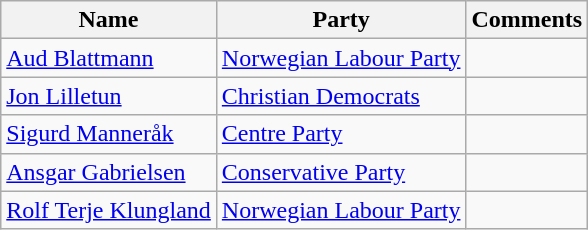<table class="wikitable">
<tr>
<th>Name</th>
<th>Party</th>
<th>Comments</th>
</tr>
<tr>
<td><a href='#'>Aud Blattmann</a></td>
<td><a href='#'>Norwegian Labour Party</a></td>
<td></td>
</tr>
<tr>
<td><a href='#'>Jon Lilletun</a></td>
<td><a href='#'>Christian Democrats</a></td>
<td></td>
</tr>
<tr>
<td><a href='#'>Sigurd Manneråk</a></td>
<td><a href='#'>Centre Party</a></td>
<td></td>
</tr>
<tr>
<td><a href='#'>Ansgar Gabrielsen</a></td>
<td><a href='#'>Conservative Party</a></td>
<td></td>
</tr>
<tr>
<td><a href='#'>Rolf Terje Klungland</a></td>
<td><a href='#'>Norwegian Labour Party</a></td>
<td></td>
</tr>
</table>
